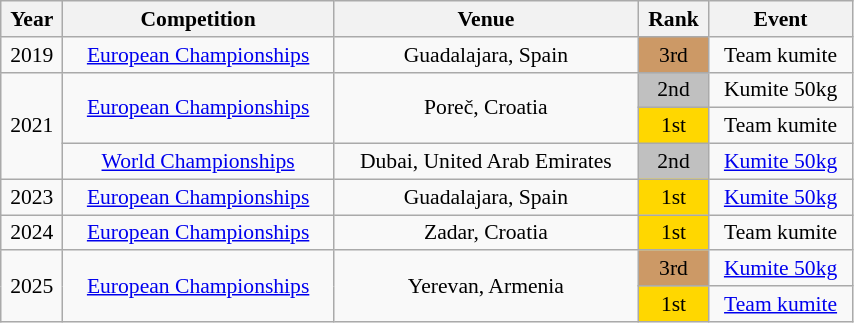<table class="wikitable sortable" width=45% style="font-size:90%; text-align:center;">
<tr>
<th>Year</th>
<th>Competition</th>
<th>Venue</th>
<th>Rank</th>
<th>Event</th>
</tr>
<tr>
<td>2019</td>
<td><a href='#'>European Championships</a></td>
<td>Guadalajara, Spain</td>
<td bgcolor="cc9966">3rd</td>
<td>Team kumite</td>
</tr>
<tr>
<td rowspan=3>2021</td>
<td rowspan=2><a href='#'>European Championships</a></td>
<td rowspan=2>Poreč, Croatia</td>
<td bgcolor="silver">2nd</td>
<td>Kumite 50kg</td>
</tr>
<tr>
<td bgcolor="gold">1st</td>
<td>Team kumite</td>
</tr>
<tr>
<td><a href='#'>World Championships</a></td>
<td>Dubai, United Arab Emirates</td>
<td bgcolor="silver">2nd</td>
<td><a href='#'>Kumite 50kg</a></td>
</tr>
<tr>
<td>2023</td>
<td><a href='#'>European Championships</a></td>
<td>Guadalajara, Spain</td>
<td bgcolor="gold">1st</td>
<td><a href='#'>Kumite 50kg</a></td>
</tr>
<tr>
<td>2024</td>
<td><a href='#'>European Championships</a></td>
<td>Zadar, Croatia</td>
<td bgcolor="gold">1st</td>
<td>Team kumite</td>
</tr>
<tr>
<td rowspan=2>2025</td>
<td rowspan=2><a href='#'>European Championships</a></td>
<td rowspan=2>Yerevan, Armenia</td>
<td bgcolor="cc9966">3rd</td>
<td><a href='#'>Kumite 50kg</a></td>
</tr>
<tr>
<td bgcolor="gold">1st</td>
<td><a href='#'>Team kumite</a></td>
</tr>
</table>
